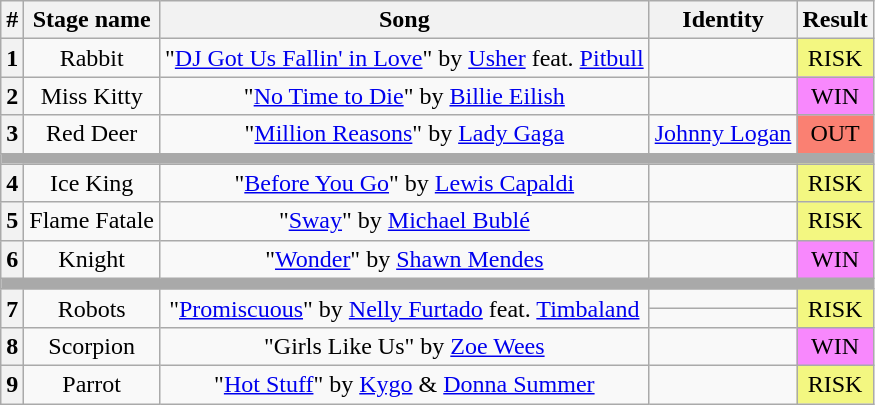<table class="wikitable plainrowheaders" style="text-align: center;">
<tr>
<th>#</th>
<th>Stage name</th>
<th>Song</th>
<th>Identity</th>
<th>Result</th>
</tr>
<tr>
<th>1</th>
<td>Rabbit</td>
<td>"<a href='#'>DJ Got Us Fallin' in Love</a>" by <a href='#'>Usher</a> feat. <a href='#'>Pitbull</a></td>
<td></td>
<td bgcolor="#F3F781">RISK</td>
</tr>
<tr>
<th>2</th>
<td>Miss Kitty</td>
<td>"<a href='#'>No Time to Die</a>" by <a href='#'>Billie Eilish</a></td>
<td></td>
<td bgcolor="F888FD">WIN</td>
</tr>
<tr>
<th>3</th>
<td>Red Deer</td>
<td>"<a href='#'>Million Reasons</a>" by <a href='#'>Lady Gaga</a></td>
<td><a href='#'>Johnny Logan</a></td>
<td bgcolor="salmon">OUT</td>
</tr>
<tr>
<th colspan="5" style="background:darkgrey"></th>
</tr>
<tr>
<th>4</th>
<td>Ice King</td>
<td>"<a href='#'>Before You Go</a>" by <a href='#'>Lewis Capaldi</a></td>
<td></td>
<td bgcolor="#F3F781">RISK</td>
</tr>
<tr>
<th>5</th>
<td>Flame Fatale</td>
<td>"<a href='#'>Sway</a>" by <a href='#'>Michael Bublé</a></td>
<td></td>
<td bgcolor="F3F781">RISK</td>
</tr>
<tr>
<th>6</th>
<td>Knight</td>
<td>"<a href='#'>Wonder</a>" by <a href='#'>Shawn Mendes</a></td>
<td></td>
<td bgcolor="F888FD">WIN</td>
</tr>
<tr>
<th colspan="5" style="background:darkgrey"></th>
</tr>
<tr>
<th rowspan="2">7</th>
<td rowspan="2">Robots</td>
<td rowspan="2">"<a href='#'>Promiscuous</a>" by <a href='#'>Nelly Furtado</a> feat. <a href='#'>Timbaland</a></td>
<td></td>
<td rowspan="2" bgcolor="#F3F781">RISK</td>
</tr>
<tr>
<td></td>
</tr>
<tr>
<th>8</th>
<td>Scorpion</td>
<td>"Girls Like Us" by <a href='#'>Zoe Wees</a></td>
<td></td>
<td bgcolor="F888FD">WIN</td>
</tr>
<tr>
<th>9</th>
<td>Parrot</td>
<td>"<a href='#'>Hot Stuff</a>" by <a href='#'>Kygo</a> & <a href='#'>Donna Summer</a></td>
<td></td>
<td bgcolor="F3F781">RISK</td>
</tr>
</table>
